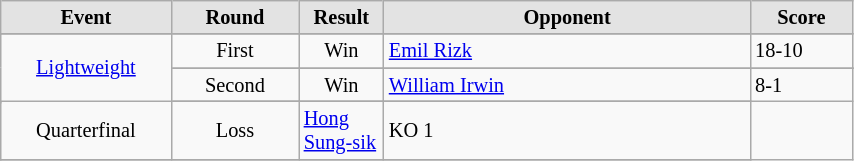<table style='font-size: 85%; text-align: left;' class='wikitable' width='45%'>
<tr>
<th style='border-style: none none solid solid; background: #e3e3e3; width: 20%'><strong>Event</strong></th>
<th style='border-style: none none solid solid; background: #e3e3e3; width: 15%'><strong>Round</strong></th>
<th style='border-style: none none solid solid; background: #e3e3e3; width: 10%'><strong>Result</strong></th>
<th style='border-style: none none solid solid; background: #e3e3e3; width: 43%'><strong>Opponent</strong></th>
<th style='border-style: none none solid solid; background: #e3e3e3; width: 12%'><strong>Score</strong></th>
</tr>
<tr>
</tr>
<tr align=center>
<td rowspan="4" style="text-align:center;"><a href='#'>Lightweight</a></td>
<td align='center'>First</td>
<td>Win</td>
<td align='left'> <a href='#'>Emil Rizk</a></td>
<td align='left'>18-10</td>
</tr>
<tr>
</tr>
<tr align=center>
<td align='center'>Second</td>
<td>Win</td>
<td align='left'> <a href='#'>William Irwin</a></td>
<td align='left'>8-1</td>
</tr>
<tr>
</tr>
<tr align=center>
<td align='center'>Quarterfinal</td>
<td>Loss</td>
<td align='left'> <a href='#'>Hong Sung-sik</a></td>
<td align='left'>KO 1</td>
</tr>
<tr>
</tr>
</table>
